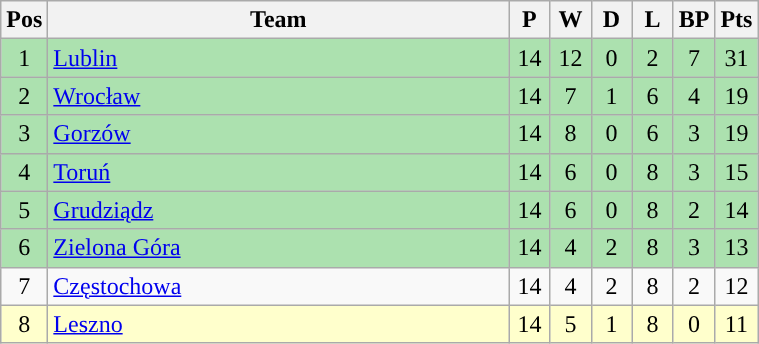<table class="wikitable" style="font-size: 100%">
<tr>
<th width=20>Pos</th>
<th width=300>Team</th>
<th width=20>P</th>
<th width=20>W</th>
<th width=20>D</th>
<th width=20>L</th>
<th width=20>BP</th>
<th width=20>Pts</th>
</tr>
<tr align=center style="background:#ACE1AF;">
<td>1</td>
<td align="left"><a href='#'>Lublin</a></td>
<td>14</td>
<td>12</td>
<td>0</td>
<td>2</td>
<td>7</td>
<td>31</td>
</tr>
<tr align=center style="background:#ACE1AF;">
<td>2</td>
<td align="left"><a href='#'>Wrocław</a></td>
<td>14</td>
<td>7</td>
<td>1</td>
<td>6</td>
<td>4</td>
<td>19</td>
</tr>
<tr align=center style="background:#ACE1AF;">
<td>3</td>
<td align="left"><a href='#'>Gorzów</a></td>
<td>14</td>
<td>8</td>
<td>0</td>
<td>6</td>
<td>3</td>
<td>19</td>
</tr>
<tr align=center style="background:#ACE1AF;">
<td>4</td>
<td align="left"><a href='#'>Toruń</a></td>
<td>14</td>
<td>6</td>
<td>0</td>
<td>8</td>
<td>3</td>
<td>15</td>
</tr>
<tr align=center style="background:#ACE1AF;">
<td>5</td>
<td align="left"><a href='#'>Grudziądz</a></td>
<td>14</td>
<td>6</td>
<td>0</td>
<td>8</td>
<td>2</td>
<td>14</td>
</tr>
<tr align=center style="background:#ACE1AF;">
<td>6</td>
<td align="left"><a href='#'>Zielona Góra</a></td>
<td>14</td>
<td>4</td>
<td>2</td>
<td>8</td>
<td>3</td>
<td>13</td>
</tr>
<tr align=center>
<td>7</td>
<td align="left"><a href='#'>Częstochowa</a></td>
<td>14</td>
<td>4</td>
<td>2</td>
<td>8</td>
<td>2</td>
<td>12</td>
</tr>
<tr align=center style="background: #ffffcc;">
<td>8</td>
<td align="left"><a href='#'>Leszno</a></td>
<td>14</td>
<td>5</td>
<td>1</td>
<td>8</td>
<td>0</td>
<td>11</td>
</tr>
</table>
